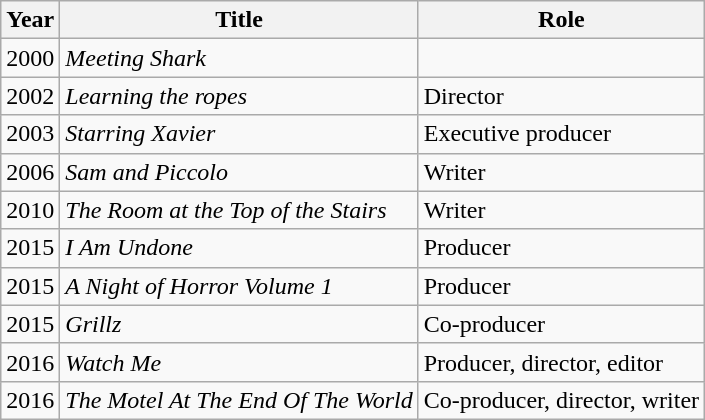<table class="wikitable">
<tr>
<th>Year</th>
<th>Title</th>
<th>Role</th>
</tr>
<tr>
<td>2000</td>
<td><em>Meeting Shark</em></td>
<td></td>
</tr>
<tr>
<td>2002</td>
<td><em>Learning the ropes</em></td>
<td>Director</td>
</tr>
<tr>
<td>2003</td>
<td><em>Starring Xavier</em></td>
<td>Executive producer</td>
</tr>
<tr>
<td>2006</td>
<td><em>Sam and Piccolo</em></td>
<td>Writer</td>
</tr>
<tr>
<td>2010</td>
<td><em>The Room at the Top of the Stairs</em></td>
<td>Writer</td>
</tr>
<tr>
<td>2015</td>
<td><em>I Am Undone</em></td>
<td>Producer</td>
</tr>
<tr>
<td>2015</td>
<td><em>A Night of Horror Volume 1</em></td>
<td>Producer</td>
</tr>
<tr>
<td>2015</td>
<td><em>Grillz</em></td>
<td>Co-producer</td>
</tr>
<tr>
<td>2016</td>
<td><em>Watch Me</em></td>
<td>Producer, director, editor</td>
</tr>
<tr>
<td>2016</td>
<td><em>The Motel At The End Of The World</em></td>
<td>Co-producer, director, writer</td>
</tr>
</table>
